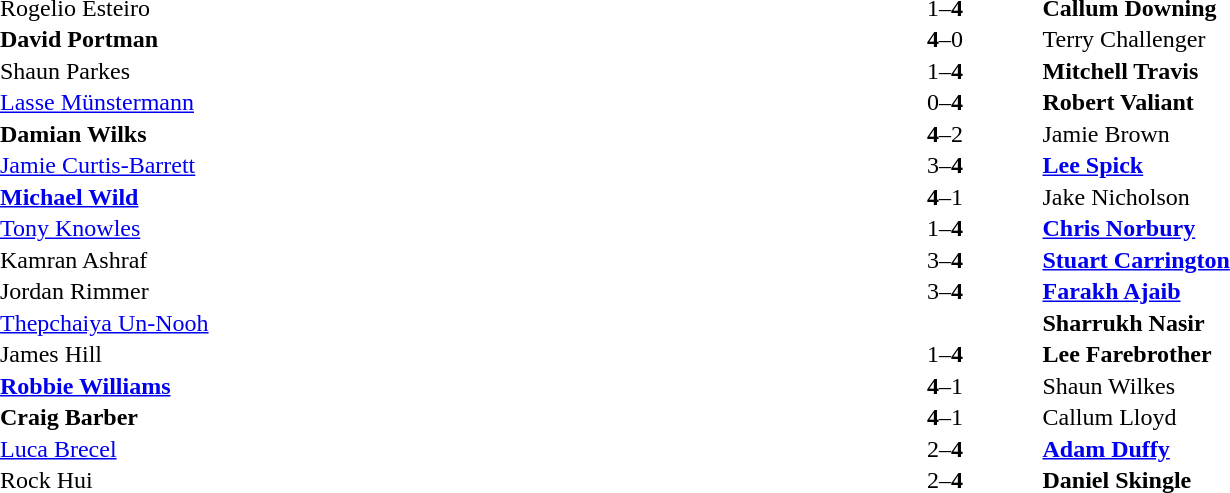<table width="100%" cellspacing="1">
<tr>
<th width=45%></th>
<th width=10%></th>
<th width=45%></th>
</tr>
<tr>
<td> Rogelio Esteiro</td>
<td align="center">1–<strong>4</strong></td>
<td> <strong>Callum Downing</strong></td>
</tr>
<tr>
<td> <strong>David Portman</strong></td>
<td align="center"><strong>4</strong>–0</td>
<td> Terry Challenger</td>
</tr>
<tr>
<td> Shaun Parkes</td>
<td align="center">1–<strong>4</strong></td>
<td> <strong>Mitchell Travis</strong></td>
</tr>
<tr>
<td> <a href='#'>Lasse Münstermann</a></td>
<td align="center">0–<strong>4</strong></td>
<td> <strong>Robert Valiant</strong></td>
</tr>
<tr>
<td> <strong>Damian Wilks</strong></td>
<td align="center"><strong>4</strong>–2</td>
<td> Jamie Brown</td>
</tr>
<tr>
<td> <a href='#'>Jamie Curtis-Barrett</a></td>
<td align="center">3–<strong>4</strong></td>
<td> <strong><a href='#'>Lee Spick</a></strong></td>
</tr>
<tr>
<td> <strong><a href='#'>Michael Wild</a></strong></td>
<td align="center"><strong>4</strong>–1</td>
<td> Jake Nicholson</td>
</tr>
<tr>
<td> <a href='#'>Tony Knowles</a></td>
<td align="center">1–<strong>4</strong></td>
<td> <strong><a href='#'>Chris Norbury</a></strong></td>
</tr>
<tr>
<td> Kamran Ashraf</td>
<td align="center">3–<strong>4</strong></td>
<td> <strong><a href='#'>Stuart Carrington</a></strong></td>
</tr>
<tr>
<td> Jordan Rimmer</td>
<td align="center">3–<strong>4</strong></td>
<td> <strong><a href='#'>Farakh Ajaib</a></strong></td>
</tr>
<tr>
<td> <a href='#'>Thepchaiya Un-Nooh</a></td>
<td align="center"></td>
<td> <strong>Sharrukh Nasir</strong></td>
</tr>
<tr>
<td> James Hill</td>
<td align="center">1–<strong>4</strong></td>
<td> <strong>Lee Farebrother</strong></td>
</tr>
<tr>
<td> <strong><a href='#'>Robbie Williams</a></strong></td>
<td align="center"><strong>4</strong>–1</td>
<td> Shaun Wilkes</td>
</tr>
<tr>
<td> <strong>Craig Barber</strong></td>
<td align="center"><strong>4</strong>–1</td>
<td> Callum Lloyd</td>
</tr>
<tr>
<td> <a href='#'>Luca Brecel</a></td>
<td align="center">2–<strong>4</strong></td>
<td> <strong><a href='#'>Adam Duffy</a></strong></td>
</tr>
<tr>
<td> Rock Hui</td>
<td align="center">2–<strong>4</strong></td>
<td> <strong>Daniel Skingle</strong></td>
</tr>
</table>
